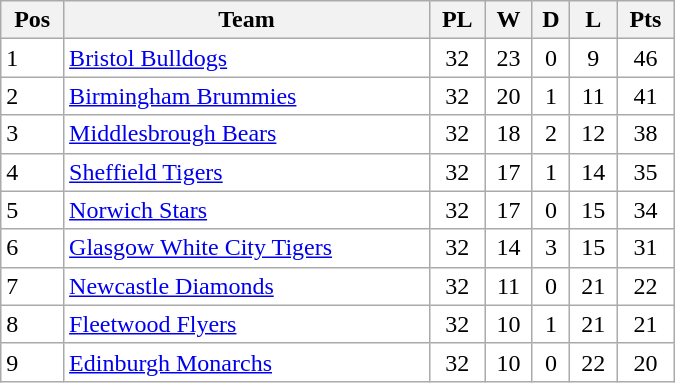<table class=wikitable width="450" style="background:#FFFFFF;">
<tr>
<th>Pos</th>
<th>Team</th>
<th>PL</th>
<th>W</th>
<th>D</th>
<th>L</th>
<th>Pts</th>
</tr>
<tr>
<td>1</td>
<td><a href='#'>Bristol Bulldogs</a></td>
<td align="center">32</td>
<td align="center">23</td>
<td align="center">0</td>
<td align="center">9</td>
<td align="center">46</td>
</tr>
<tr>
<td>2</td>
<td><a href='#'>Birmingham Brummies</a></td>
<td align="center">32</td>
<td align="center">20</td>
<td align="center">1</td>
<td align="center">11</td>
<td align="center">41</td>
</tr>
<tr>
<td>3</td>
<td><a href='#'>Middlesbrough Bears</a></td>
<td align="center">32</td>
<td align="center">18</td>
<td align="center">2</td>
<td align="center">12</td>
<td align="center">38</td>
</tr>
<tr>
<td>4</td>
<td><a href='#'>Sheffield Tigers</a></td>
<td align="center">32</td>
<td align="center">17</td>
<td align="center">1</td>
<td align="center">14</td>
<td align="center">35</td>
</tr>
<tr>
<td>5</td>
<td><a href='#'>Norwich Stars</a></td>
<td align="center">32</td>
<td align="center">17</td>
<td align="center">0</td>
<td align="center">15</td>
<td align="center">34</td>
</tr>
<tr>
<td>6</td>
<td><a href='#'>Glasgow White City Tigers</a></td>
<td align="center">32</td>
<td align="center">14</td>
<td align="center">3</td>
<td align="center">15</td>
<td align="center">31</td>
</tr>
<tr>
<td>7</td>
<td><a href='#'>Newcastle Diamonds</a></td>
<td align="center">32</td>
<td align="center">11</td>
<td align="center">0</td>
<td align="center">21</td>
<td align="center">22</td>
</tr>
<tr>
<td>8</td>
<td><a href='#'>Fleetwood Flyers</a></td>
<td align="center">32</td>
<td align="center">10</td>
<td align="center">1</td>
<td align="center">21</td>
<td align="center">21</td>
</tr>
<tr>
<td>9</td>
<td><a href='#'>Edinburgh Monarchs</a></td>
<td align="center">32</td>
<td align="center">10</td>
<td align="center">0</td>
<td align="center">22</td>
<td align="center">20</td>
</tr>
</table>
